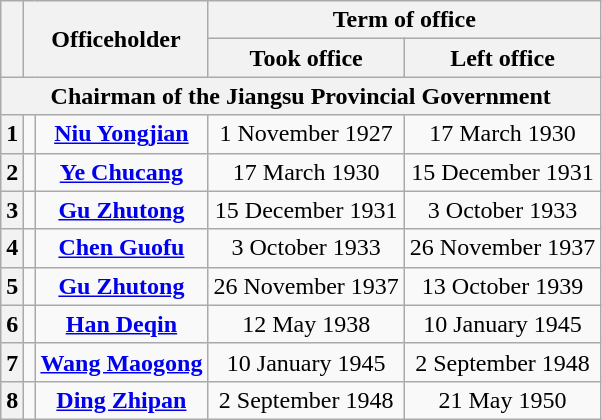<table class="wikitable" style="text-align:center">
<tr>
<th rowspan="2"></th>
<th colspan="2" rowspan="2">Officeholder</th>
<th colspan="2">Term of office</th>
</tr>
<tr>
<th>Took office</th>
<th>Left office</th>
</tr>
<tr>
<th colspan="5"><strong>Chairman of the Jiangsu Provincial Government</strong></th>
</tr>
<tr>
<th>1</th>
<td></td>
<td><strong><a href='#'>Niu Yongjian</a></strong><br></td>
<td>1 November 1927</td>
<td>17 March 1930</td>
</tr>
<tr>
<th>2</th>
<td></td>
<td><strong><a href='#'>Ye Chucang</a></strong><br></td>
<td>17 March 1930</td>
<td>15 December 1931</td>
</tr>
<tr>
<th>3</th>
<td></td>
<td><strong><a href='#'>Gu Zhutong</a></strong><br></td>
<td>15 December 1931</td>
<td>3 October 1933</td>
</tr>
<tr>
<th>4</th>
<td></td>
<td><strong><a href='#'>Chen Guofu</a></strong><br></td>
<td>3 October 1933</td>
<td>26 November 1937</td>
</tr>
<tr>
<th>5</th>
<td></td>
<td><strong><a href='#'>Gu Zhutong</a></strong><br></td>
<td>26 November 1937</td>
<td>13 October 1939</td>
</tr>
<tr>
<th>6</th>
<td></td>
<td><strong><a href='#'>Han Deqin</a></strong><br></td>
<td>12 May 1938</td>
<td>10 January 1945</td>
</tr>
<tr>
<th>7</th>
<td></td>
<td><strong><a href='#'>Wang Maogong</a></strong><br></td>
<td>10 January 1945</td>
<td>2 September 1948</td>
</tr>
<tr>
<th>8</th>
<td></td>
<td><strong><a href='#'>Ding Zhipan</a></strong><br></td>
<td>2 September 1948</td>
<td>21 May 1950</td>
</tr>
</table>
